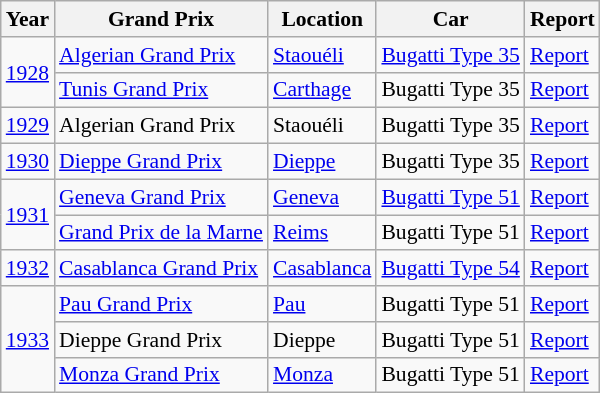<table class="wikitable" style="font-size:90%">
<tr>
<th>Year</th>
<th>Grand Prix</th>
<th>Location</th>
<th>Car</th>
<th>Report</th>
</tr>
<tr>
<td align=center rowspan=2><a href='#'>1928</a></td>
<td> <a href='#'>Algerian Grand Prix</a></td>
<td><a href='#'>Staouéli</a></td>
<td><a href='#'>Bugatti Type 35</a></td>
<td><a href='#'>Report</a></td>
</tr>
<tr>
<td> <a href='#'>Tunis Grand Prix</a></td>
<td><a href='#'>Carthage</a></td>
<td>Bugatti Type 35</td>
<td><a href='#'>Report</a></td>
</tr>
<tr>
<td align=center><a href='#'>1929</a></td>
<td> Algerian Grand Prix</td>
<td>Staouéli</td>
<td>Bugatti Type 35</td>
<td><a href='#'>Report</a></td>
</tr>
<tr>
<td align=center><a href='#'>1930</a></td>
<td> <a href='#'>Dieppe Grand Prix</a></td>
<td><a href='#'>Dieppe</a></td>
<td>Bugatti Type 35</td>
<td><a href='#'>Report</a></td>
</tr>
<tr>
<td align=center rowspan=2><a href='#'>1931</a></td>
<td> <a href='#'>Geneva Grand Prix</a></td>
<td><a href='#'>Geneva</a></td>
<td><a href='#'>Bugatti Type 51</a></td>
<td><a href='#'>Report</a></td>
</tr>
<tr>
<td> <a href='#'>Grand Prix de la Marne</a></td>
<td><a href='#'>Reims</a></td>
<td>Bugatti Type 51</td>
<td><a href='#'>Report</a></td>
</tr>
<tr>
<td align=center><a href='#'>1932</a></td>
<td> <a href='#'>Casablanca Grand Prix</a></td>
<td><a href='#'>Casablanca</a></td>
<td><a href='#'>Bugatti Type 54</a></td>
<td><a href='#'>Report</a></td>
</tr>
<tr>
<td align=center rowspan=3><a href='#'>1933</a></td>
<td> <a href='#'>Pau Grand Prix</a></td>
<td><a href='#'>Pau</a></td>
<td>Bugatti Type 51</td>
<td><a href='#'>Report</a></td>
</tr>
<tr>
<td> Dieppe Grand Prix</td>
<td>Dieppe</td>
<td>Bugatti Type 51</td>
<td><a href='#'>Report</a></td>
</tr>
<tr>
<td> <a href='#'>Monza Grand Prix</a></td>
<td><a href='#'>Monza</a></td>
<td>Bugatti Type 51</td>
<td><a href='#'>Report</a></td>
</tr>
</table>
